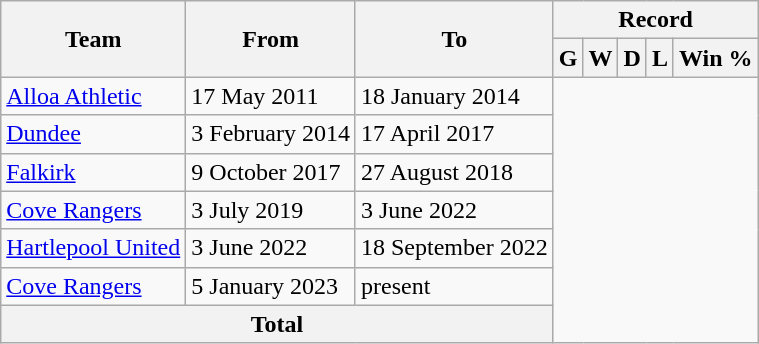<table class="wikitable" style="text-align: center">
<tr>
<th rowspan="2">Team</th>
<th rowspan="2">From</th>
<th rowspan="2">To</th>
<th colspan="5">Record</th>
</tr>
<tr>
<th>G</th>
<th>W</th>
<th>D</th>
<th>L</th>
<th>Win %</th>
</tr>
<tr>
<td align=left><a href='#'>Alloa Athletic</a></td>
<td align=left>17 May 2011</td>
<td align=left>18 January 2014<br></td>
</tr>
<tr>
<td align=left><a href='#'>Dundee</a></td>
<td align=left>3 February 2014</td>
<td align=left>17 April 2017<br></td>
</tr>
<tr>
<td align=left><a href='#'>Falkirk</a></td>
<td align=left>9 October 2017</td>
<td align=left>27 August 2018<br></td>
</tr>
<tr>
<td align=left><a href='#'>Cove Rangers</a></td>
<td align=left>3 July 2019</td>
<td align=left>3 June 2022<br></td>
</tr>
<tr>
<td align=left><a href='#'>Hartlepool United</a></td>
<td align=left>3 June 2022</td>
<td align=left>18 September 2022<br></td>
</tr>
<tr>
<td align=left><a href='#'>Cove Rangers</a></td>
<td align=left>5 January 2023</td>
<td align=left>present<br></td>
</tr>
<tr>
<th colspan=3>Total<br></th>
</tr>
</table>
